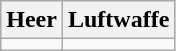<table class="wikitable centered">
<tr style="background-color:#CEDAF2">
<th>Heer</th>
<th>Luftwaffe</th>
</tr>
<tr>
<td></td>
<td></td>
</tr>
</table>
